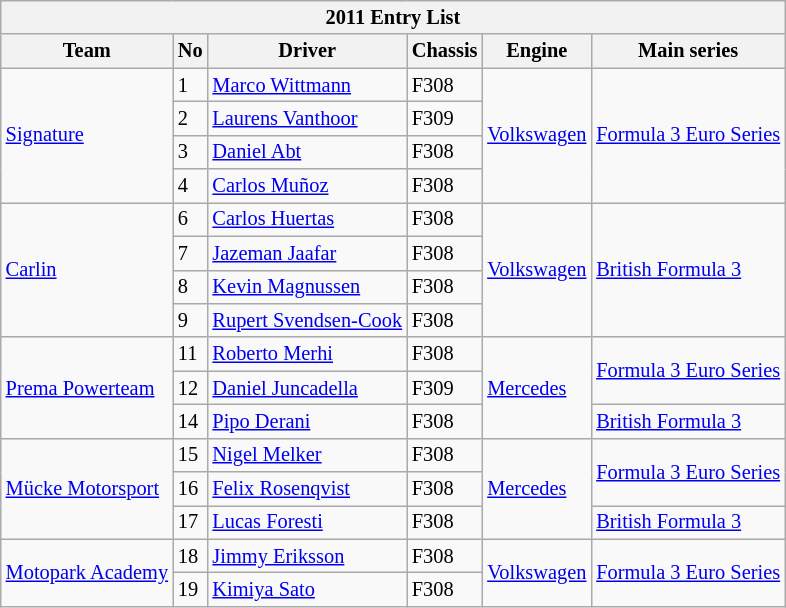<table class="wikitable" style="font-size: 85%;">
<tr>
<th colspan=7>2011 Entry List</th>
</tr>
<tr>
<th>Team</th>
<th>No</th>
<th>Driver</th>
<th>Chassis</th>
<th>Engine</th>
<th>Main series</th>
</tr>
<tr>
<td rowspan=4> <a href='#'>Signature</a></td>
<td>1</td>
<td> <a href='#'>Marco Wittmann</a></td>
<td>F308</td>
<td rowspan=4><a href='#'>Volkswagen</a></td>
<td rowspan=4><a href='#'>Formula 3 Euro Series</a></td>
</tr>
<tr>
<td>2</td>
<td> <a href='#'>Laurens Vanthoor</a></td>
<td>F309</td>
</tr>
<tr>
<td>3</td>
<td> <a href='#'>Daniel Abt</a></td>
<td>F308</td>
</tr>
<tr>
<td>4</td>
<td> <a href='#'>Carlos Muñoz</a></td>
<td>F308</td>
</tr>
<tr>
<td rowspan=4> <a href='#'>Carlin</a></td>
<td>6</td>
<td> <a href='#'>Carlos Huertas</a></td>
<td>F308</td>
<td rowspan=4><a href='#'>Volkswagen</a></td>
<td rowspan=4><a href='#'>British Formula 3</a></td>
</tr>
<tr>
<td>7</td>
<td> <a href='#'>Jazeman Jaafar</a></td>
<td>F308</td>
</tr>
<tr>
<td>8</td>
<td> <a href='#'>Kevin Magnussen</a></td>
<td>F308</td>
</tr>
<tr>
<td>9</td>
<td> <a href='#'>Rupert Svendsen-Cook</a></td>
<td>F308</td>
</tr>
<tr>
<td rowspan=3> <a href='#'>Prema Powerteam</a></td>
<td>11</td>
<td> <a href='#'>Roberto Merhi</a></td>
<td>F308</td>
<td rowspan=3><a href='#'>Mercedes</a></td>
<td rowspan=2><a href='#'>Formula 3 Euro Series</a></td>
</tr>
<tr>
<td>12</td>
<td> <a href='#'>Daniel Juncadella</a></td>
<td>F309</td>
</tr>
<tr>
<td>14</td>
<td> <a href='#'>Pipo Derani</a></td>
<td>F308</td>
<td><a href='#'>British Formula 3</a></td>
</tr>
<tr>
<td rowspan=3> <a href='#'>Mücke Motorsport</a></td>
<td>15</td>
<td> <a href='#'>Nigel Melker</a></td>
<td>F308</td>
<td rowspan=3><a href='#'>Mercedes</a></td>
<td rowspan=2><a href='#'>Formula 3 Euro Series</a></td>
</tr>
<tr>
<td>16</td>
<td> <a href='#'>Felix Rosenqvist</a></td>
<td>F308</td>
</tr>
<tr>
<td>17</td>
<td> <a href='#'>Lucas Foresti</a></td>
<td>F308</td>
<td><a href='#'>British Formula 3</a></td>
</tr>
<tr>
<td rowspan=2> <a href='#'>Motopark Academy</a></td>
<td>18</td>
<td> <a href='#'>Jimmy Eriksson</a></td>
<td>F308</td>
<td rowspan=2><a href='#'>Volkswagen</a></td>
<td rowspan=2><a href='#'>Formula 3 Euro Series</a></td>
</tr>
<tr>
<td>19</td>
<td> <a href='#'>Kimiya Sato</a></td>
<td>F308</td>
</tr>
</table>
